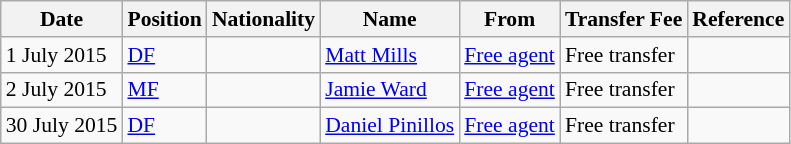<table class="wikitable"  style="text-align:left; font-size:90%; ">
<tr>
<th width:120px;">Date</th>
<th width:50px;">Position</th>
<th width:50px;">Nationality</th>
<th width:250px;">Name</th>
<th width:200px;">From</th>
<th width:120px;">Transfer Fee</th>
<th width:25px;">Reference</th>
</tr>
<tr>
<td>1 July 2015</td>
<td><a href='#'>DF</a></td>
<td></td>
<td><a href='#'>Matt Mills</a></td>
<td><a href='#'>Free agent</a></td>
<td>Free transfer</td>
<td></td>
</tr>
<tr>
<td>2 July 2015</td>
<td><a href='#'>MF</a></td>
<td></td>
<td><a href='#'>Jamie Ward</a></td>
<td><a href='#'>Free agent</a></td>
<td>Free transfer</td>
<td></td>
</tr>
<tr>
<td>30 July 2015</td>
<td><a href='#'>DF</a></td>
<td></td>
<td><a href='#'>Daniel Pinillos</a></td>
<td><a href='#'>Free agent</a></td>
<td>Free transfer</td>
<td></td>
</tr>
</table>
